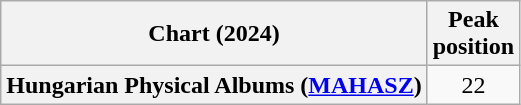<table class="wikitable sortable plainrowheaders" style="text-align:center">
<tr>
<th>Chart (2024)</th>
<th>Peak<br>position</th>
</tr>
<tr>
<th scope="row">Hungarian Physical Albums (<a href='#'>MAHASZ</a>)</th>
<td>22</td>
</tr>
</table>
